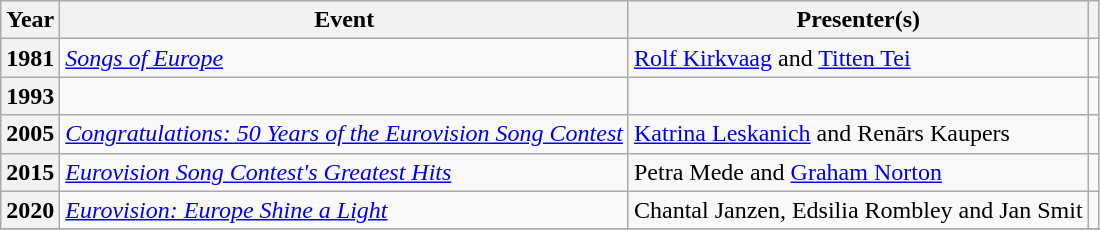<table class="wikitable plainrowheaders">
<tr>
<th scope="col">Year</th>
<th scope="col">Event</th>
<th>Presenter(s)</th>
<th></th>
</tr>
<tr>
<th scope="row">1981</th>
<td><em><a href='#'>Songs of Europe</a></em></td>
<td><a href='#'>Rolf Kirkvaag</a> and <a href='#'>Titten Tei</a></td>
<td></td>
</tr>
<tr>
<th scope="row">1993</th>
<td></td>
<td></td>
<td></td>
</tr>
<tr>
<th scope="row">2005</th>
<td><em><a href='#'>Congratulations: 50 Years of the Eurovision Song Contest</a></em></td>
<td><a href='#'>Katrina Leskanich</a> and Renārs Kaupers</td>
<td></td>
</tr>
<tr>
<th scope="row">2015</th>
<td><em><a href='#'>Eurovision Song Contest's Greatest Hits</a></em></td>
<td>Petra Mede and <a href='#'>Graham Norton</a></td>
<td></td>
</tr>
<tr>
<th scope="row">2020</th>
<td><em><a href='#'>Eurovision: Europe Shine a Light</a></em></td>
<td>Chantal Janzen, Edsilia Rombley and Jan Smit</td>
<td></td>
</tr>
<tr>
</tr>
</table>
